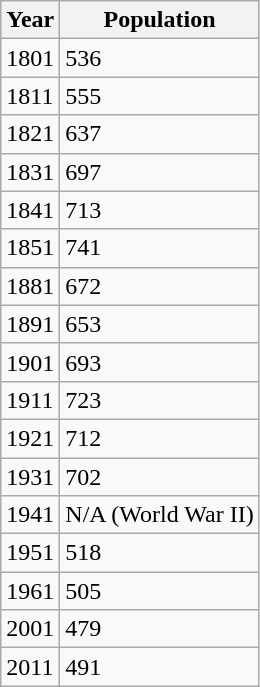<table class="wikitable">
<tr>
<th>Year</th>
<th>Population</th>
</tr>
<tr>
<td>1801</td>
<td>536</td>
</tr>
<tr>
<td>1811</td>
<td>555</td>
</tr>
<tr>
<td>1821</td>
<td>637</td>
</tr>
<tr>
<td>1831</td>
<td>697</td>
</tr>
<tr>
<td>1841</td>
<td>713</td>
</tr>
<tr>
<td>1851</td>
<td>741</td>
</tr>
<tr>
<td>1881</td>
<td>672</td>
</tr>
<tr>
<td>1891</td>
<td>653</td>
</tr>
<tr>
<td>1901</td>
<td>693</td>
</tr>
<tr>
<td>1911</td>
<td>723</td>
</tr>
<tr>
<td>1921</td>
<td>712</td>
</tr>
<tr>
<td>1931</td>
<td>702</td>
</tr>
<tr>
<td>1941</td>
<td>N/A (World War II)</td>
</tr>
<tr>
<td>1951</td>
<td>518</td>
</tr>
<tr>
<td>1961</td>
<td>505</td>
</tr>
<tr>
<td>2001</td>
<td>479</td>
</tr>
<tr>
<td>2011</td>
<td>491</td>
</tr>
</table>
